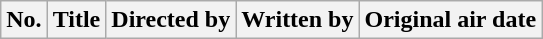<table class="wikitable plainrowheaders" style="background:#fff;">
<tr>
<th style="background:#;">No.</th>
<th style="background:#;">Title</th>
<th style="background:#;">Directed by</th>
<th style="background:#;">Written by</th>
<th style="background:#;">Original air date<br>






























</th>
</tr>
</table>
